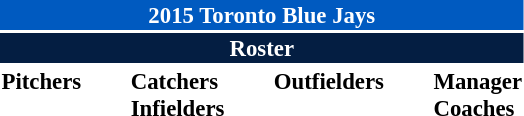<table class="toccolours" style="font-size: 95%;">
<tr http://upload.wikimedia.org/wikipedia/en/c/c8/Button_redirect.png>
<th colspan="10" style="background:#005ac0; color:#fff; text-align:center;">2015 Toronto Blue Jays</th>
</tr>
<tr>
<td colspan="10" style="background:#041E42; color:white; text-align:center;"><strong>Roster</strong></td>
</tr>
<tr>
<td valign="top"><strong>Pitchers</strong><br>


























</td>
<td style="width:25px;"></td>
<td valign="top"><strong>Catchers</strong><br>


<strong>Infielders</strong>













</td>
<td style="width:25px;"></td>
<td valign="top"><strong>Outfielders</strong><br>





</td>
<td style="width:25px;"></td>
<td valign="top"><strong>Manager</strong><br>
<strong>Coaches</strong>
 
 
 
 
 
 
 
 </td>
</tr>
</table>
